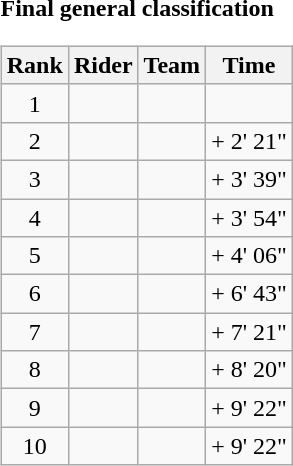<table>
<tr>
<td><strong>Final general classification</strong><br><table class="wikitable">
<tr>
<th scope="col">Rank</th>
<th scope="col">Rider</th>
<th scope="col">Team</th>
<th scope="col">Time</th>
</tr>
<tr>
<td style="text-align:center;">1</td>
<td></td>
<td></td>
<td style="text-align:right;"></td>
</tr>
<tr>
<td style="text-align:center;">2</td>
<td></td>
<td></td>
<td style="text-align:right;">+ 2' 21"</td>
</tr>
<tr>
<td style="text-align:center;">3</td>
<td></td>
<td></td>
<td style="text-align:right;">+ 3' 39"</td>
</tr>
<tr>
<td style="text-align:center;">4</td>
<td></td>
<td></td>
<td style="text-align:right;">+ 3' 54"</td>
</tr>
<tr>
<td style="text-align:center;">5</td>
<td></td>
<td></td>
<td style="text-align:right;">+ 4' 06"</td>
</tr>
<tr>
<td style="text-align:center;">6</td>
<td></td>
<td></td>
<td style="text-align:right;">+ 6' 43"</td>
</tr>
<tr>
<td style="text-align:center;">7</td>
<td></td>
<td></td>
<td style="text-align:right;">+ 7' 21"</td>
</tr>
<tr>
<td style="text-align:center;">8</td>
<td></td>
<td></td>
<td style="text-align:right;">+ 8' 20"</td>
</tr>
<tr>
<td style="text-align:center;">9</td>
<td></td>
<td></td>
<td style="text-align:right;">+ 9' 22"</td>
</tr>
<tr>
<td style="text-align:center;">10</td>
<td></td>
<td></td>
<td style="text-align:right;">+ 9' 22"</td>
</tr>
</table>
</td>
</tr>
</table>
